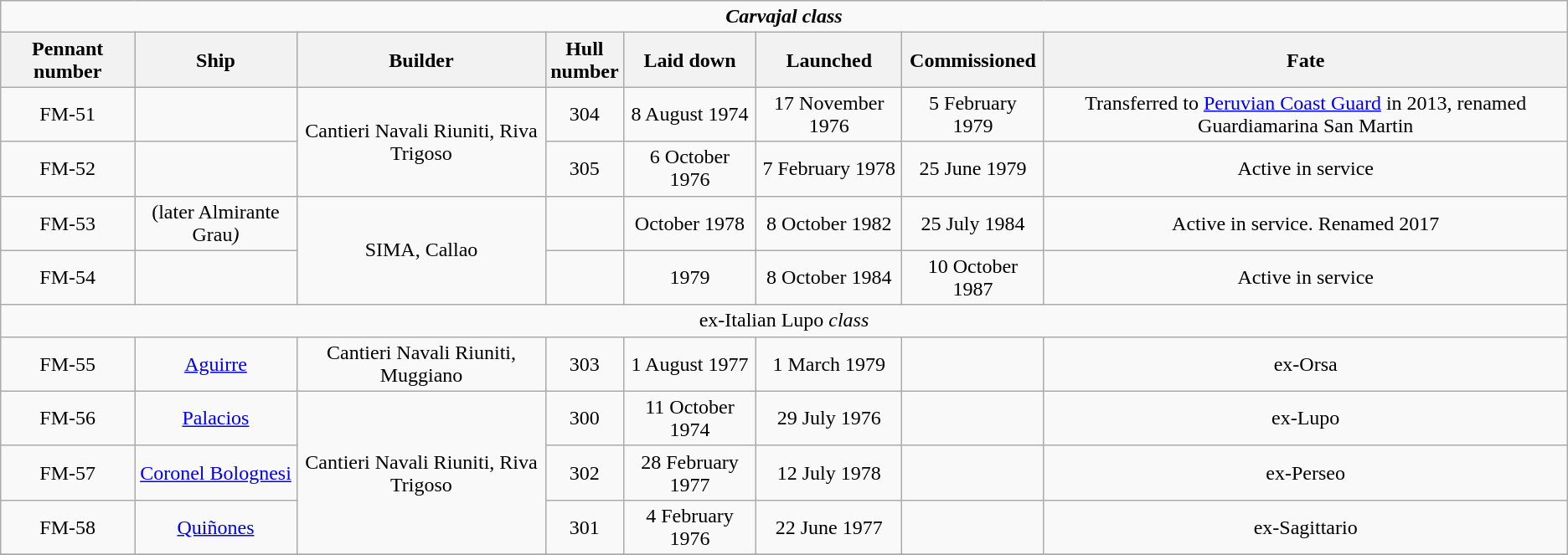<table class="wikitable" border="1">
<tr>
<td colspan=8 align=center><strong><em>Carvajal<em> class<strong></td>
</tr>
<tr style="text-align:center;">
<th>Pennant number</th>
<th>Ship</th>
<th>Builder</th>
<th>Hull<br>number</th>
<th>Laid down</th>
<th>Launched</th>
<th>Commissioned</th>
<th>Fate</th>
</tr>
<tr style="text-align:center;">
<td>FM-51</td>
<td></td>
<td rowspan=2>Cantieri Navali Riuniti, Riva Trigoso</td>
<td>304</td>
<td>8 August 1974</td>
<td>17 November 1976</td>
<td>5 February 1979</td>
<td>Transferred to <a href='#'>Peruvian Coast Guard</a> in 2013, renamed </em>Guardiamarina San Martin<em></td>
</tr>
<tr style="text-align:center;">
<td>FM-52</td>
<td></td>
<td>305</td>
<td>6 October 1976</td>
<td>7 February 1978</td>
<td>25 June 1979</td>
<td>Active in service</td>
</tr>
<tr style="text-align:center;">
<td>FM-53</td>
<td> (later </em>Almirante Grau<em>)</td>
<td rowspan=2>SIMA, Callao</td>
<td></td>
<td>October 1978</td>
<td>8 October 1982</td>
<td>25 July 1984</td>
<td>Active in service. Renamed 2017</td>
</tr>
<tr style="text-align:center;">
<td>FM-54</td>
<td></td>
<td></td>
<td>1979</td>
<td>8 October 1984</td>
<td>10 October 1987</td>
<td>Active in service</td>
</tr>
<tr style="text-align:center;">
<td colspan=8 align=center></strong>ex-Italian </em>Lupo<em> class<strong></td>
</tr>
<tr style="text-align:center;">
<td>FM-55</td>
<td><a href='#'>Aguirre</a></td>
<td>Cantieri Navali Riuniti, Muggiano</td>
<td>303</td>
<td>1 August 1977</td>
<td>1 March 1979</td>
<td></td>
<td>ex-</em>Orsa<em></td>
</tr>
<tr style="text-align:center;">
<td>FM-56</td>
<td><a href='#'>Palacios</a></td>
<td rowspan=3>Cantieri Navali Riuniti, Riva Trigoso</td>
<td>300</td>
<td>11 October 1974</td>
<td>29 July 1976</td>
<td></td>
<td>ex-</em>Lupo<em></td>
</tr>
<tr style="text-align:center;">
<td>FM-57</td>
<td><a href='#'>Coronel Bolognesi</a></td>
<td>302</td>
<td>28 February 1977</td>
<td>12 July 1978</td>
<td></td>
<td>ex-</em>Perseo<em></td>
</tr>
<tr style="text-align:center;">
<td>FM-58</td>
<td><a href='#'>Quiñones</a></td>
<td>301</td>
<td>4 February 1976</td>
<td>22 June 1977</td>
<td></td>
<td>ex-</em>Sagittario<em></td>
</tr>
<tr style="text-align:center;">
</tr>
</table>
